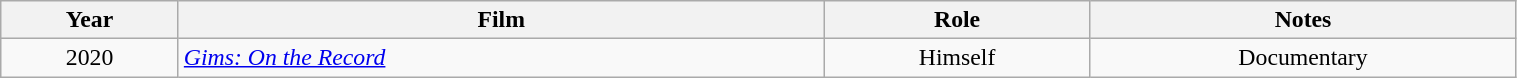<table class="wikitable" class="wikitable" style="font-size:99%; text-align:left; width:80%">
<tr>
<th>Year</th>
<th>Film</th>
<th>Role</th>
<th>Notes</th>
</tr>
<tr>
<td align=center>2020</td>
<td><em><a href='#'>Gims: On the Record</a></em></td>
<td align=center>Himself</td>
<td align=center>Documentary</td>
</tr>
</table>
